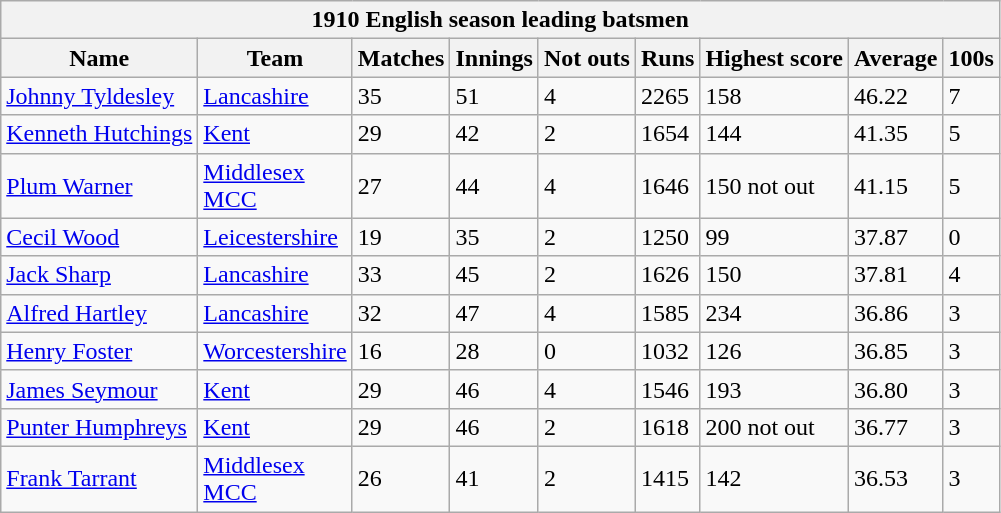<table class="wikitable">
<tr>
<th colspan="9" bgcolor="#efefef">1910 English season leading batsmen</th>
</tr>
<tr bgcolor="#efefef">
<th>Name</th>
<th>Team</th>
<th>Matches</th>
<th>Innings</th>
<th>Not outs</th>
<th>Runs</th>
<th>Highest score</th>
<th>Average</th>
<th>100s</th>
</tr>
<tr>
<td><a href='#'>Johnny Tyldesley</a></td>
<td><a href='#'>Lancashire</a></td>
<td>35</td>
<td>51</td>
<td>4</td>
<td>2265</td>
<td>158</td>
<td>46.22</td>
<td>7</td>
</tr>
<tr>
<td><a href='#'>Kenneth Hutchings</a></td>
<td><a href='#'>Kent</a></td>
<td>29</td>
<td>42</td>
<td>2</td>
<td>1654</td>
<td>144</td>
<td>41.35</td>
<td>5</td>
</tr>
<tr>
<td><a href='#'>Plum Warner</a></td>
<td><a href='#'>Middlesex</a><br><a href='#'>MCC</a></td>
<td>27</td>
<td>44</td>
<td>4</td>
<td>1646</td>
<td>150 not out</td>
<td>41.15</td>
<td>5</td>
</tr>
<tr>
<td><a href='#'>Cecil Wood</a></td>
<td><a href='#'>Leicestershire</a></td>
<td>19</td>
<td>35</td>
<td>2</td>
<td>1250</td>
<td>99</td>
<td>37.87</td>
<td>0</td>
</tr>
<tr>
<td><a href='#'>Jack Sharp</a></td>
<td><a href='#'>Lancashire</a></td>
<td>33</td>
<td>45</td>
<td>2</td>
<td>1626</td>
<td>150</td>
<td>37.81</td>
<td>4</td>
</tr>
<tr>
<td><a href='#'>Alfred Hartley</a></td>
<td><a href='#'>Lancashire</a></td>
<td>32</td>
<td>47</td>
<td>4</td>
<td>1585</td>
<td>234</td>
<td>36.86</td>
<td>3</td>
</tr>
<tr>
<td><a href='#'>Henry Foster</a></td>
<td><a href='#'>Worcestershire</a></td>
<td>16</td>
<td>28</td>
<td>0</td>
<td>1032</td>
<td>126</td>
<td>36.85</td>
<td>3</td>
</tr>
<tr>
<td><a href='#'>James Seymour</a></td>
<td><a href='#'>Kent</a></td>
<td>29</td>
<td>46</td>
<td>4</td>
<td>1546</td>
<td>193</td>
<td>36.80</td>
<td>3</td>
</tr>
<tr>
<td><a href='#'>Punter Humphreys</a></td>
<td><a href='#'>Kent</a></td>
<td>29</td>
<td>46</td>
<td>2</td>
<td>1618</td>
<td>200 not out</td>
<td>36.77</td>
<td>3</td>
</tr>
<tr>
<td><a href='#'>Frank Tarrant</a></td>
<td><a href='#'>Middlesex</a><br><a href='#'>MCC</a></td>
<td>26</td>
<td>41</td>
<td>2</td>
<td>1415</td>
<td>142</td>
<td>36.53</td>
<td>3</td>
</tr>
</table>
